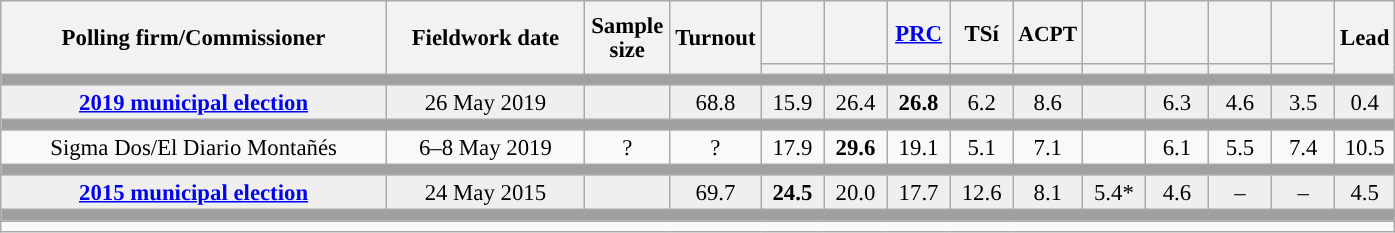<table class="wikitable collapsible collapsed" style="text-align:center; font-size:95%; line-height:16px;">
<tr style="height:42px;">
<th style="width:250px;" rowspan="2">Polling firm/Commissioner</th>
<th style="width:125px;" rowspan="2">Fieldwork date</th>
<th style="width:50px;" rowspan="2">Sample size</th>
<th style="width:45px;" rowspan="2">Turnout</th>
<th style="width:35px;"></th>
<th style="width:35px;"></th>
<th style="width:35px;"><a href='#'>PRC</a></th>
<th style="width:35px;">TSí</th>
<th style="width:35px; font-size:95%;">ACPT</th>
<th style="width:35px;"></th>
<th style="width:35px;"></th>
<th style="width:35px;"></th>
<th style="width:35px;"></th>
<th style="width:30px;" rowspan="2">Lead</th>
</tr>
<tr>
<th style="color:inherit;background:"></th>
<th style="color:inherit;background:"></th>
<th style="color:inherit;background:"></th>
<th style="color:inherit;background:"></th>
<th style="color:inherit;background:"></th>
<th style="color:inherit;background:"></th>
<th style="color:inherit;background:"></th>
<th style="color:inherit;background:"></th>
<th style="color:inherit;background:"></th>
</tr>
<tr>
<td colspan="14" style="background:#A0A0A0"></td>
</tr>
<tr style="background:#EFEFEF;">
<td><strong><a href='#'>2019 municipal election</a></strong></td>
<td>26 May 2019</td>
<td></td>
<td>68.8</td>
<td>15.9<br></td>
<td>26.4<br></td>
<td><strong>26.8</strong><br></td>
<td>6.2<br></td>
<td>8.6<br></td>
<td></td>
<td>6.3<br></td>
<td>4.6<br></td>
<td>3.5<br></td>
<td style="background:">0.4</td>
</tr>
<tr>
<td colspan="14" style="background:#A0A0A0"></td>
</tr>
<tr>
<td>Sigma Dos/El Diario Montañés</td>
<td>6–8 May 2019</td>
<td>?</td>
<td>?</td>
<td>17.9<br></td>
<td><strong>29.6</strong><br></td>
<td>19.1<br></td>
<td>5.1<br></td>
<td>7.1<br></td>
<td></td>
<td>6.1<br></td>
<td>5.5<br></td>
<td>7.4<br></td>
<td style="background:">10.5</td>
</tr>
<tr>
<td colspan="14" style="background:#A0A0A0"></td>
</tr>
<tr style="background:#EFEFEF;">
<td><strong><a href='#'>2015 municipal election</a></strong></td>
<td>24 May 2015</td>
<td></td>
<td>69.7</td>
<td><strong>24.5</strong><br></td>
<td>20.0<br></td>
<td>17.7<br></td>
<td>12.6<br></td>
<td>8.1<br></td>
<td>5.4*<br></td>
<td>4.6<br></td>
<td>–</td>
<td>–</td>
<td style="background:">4.5</td>
</tr>
<tr>
<td colspan="14" style="background:#A0A0A0"></td>
</tr>
<tr>
<td align="left" colspan="14"></td>
</tr>
</table>
